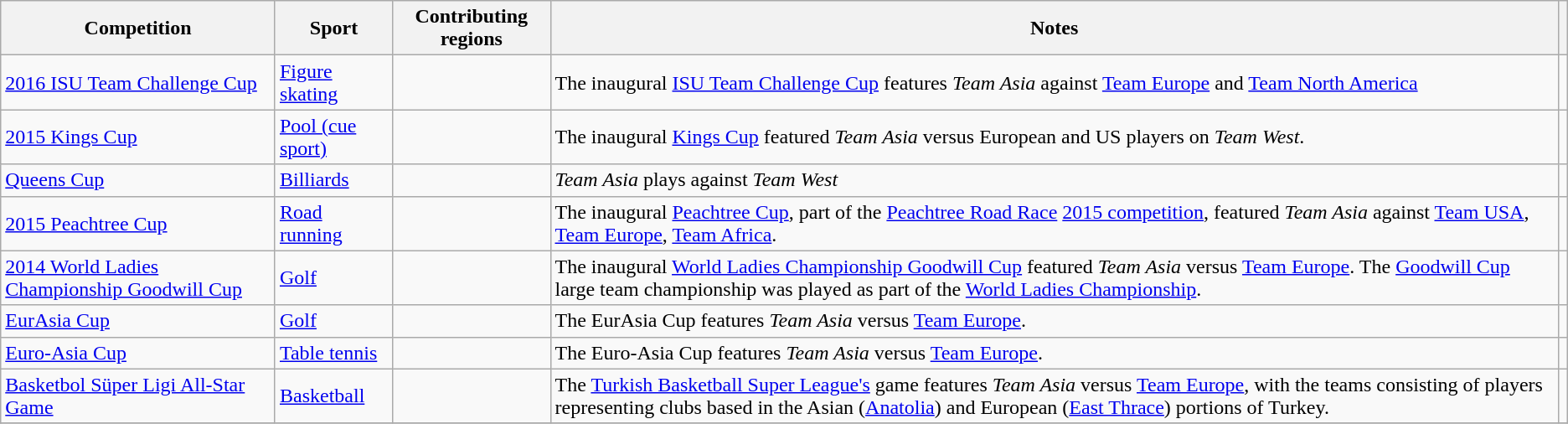<table class=wikitable>
<tr>
<th>Competition</th>
<th>Sport</th>
<th>Contributing regions</th>
<th>Notes</th>
<th></th>
</tr>
<tr>
<td><a href='#'>2016 ISU Team Challenge Cup</a></td>
<td><a href='#'>Figure skating</a></td>
<td></td>
<td>The inaugural <a href='#'>ISU Team Challenge Cup</a> features <em>Team Asia</em> against <a href='#'>Team Europe</a> and <a href='#'>Team North America</a></td>
<td></td>
</tr>
<tr>
<td><a href='#'>2015 Kings Cup</a></td>
<td><a href='#'>Pool (cue sport)</a></td>
<td></td>
<td>The inaugural <a href='#'>Kings Cup</a> featured <em>Team Asia</em> versus European and US players on <em>Team West</em>.</td>
<td></td>
</tr>
<tr>
<td><a href='#'>Queens Cup</a></td>
<td><a href='#'>Billiards</a></td>
<td></td>
<td><em>Team Asia</em> plays against <em>Team West</em></td>
<td></td>
</tr>
<tr>
<td><a href='#'>2015 Peachtree Cup</a></td>
<td><a href='#'>Road running</a></td>
<td></td>
<td>The inaugural <a href='#'>Peachtree Cup</a>, part of the <a href='#'>Peachtree Road Race</a> <a href='#'>2015 competition</a>, featured <em>Team Asia</em> against <a href='#'>Team USA</a>, <a href='#'>Team Europe</a>, <a href='#'>Team Africa</a>.</td>
<td></td>
</tr>
<tr>
<td><a href='#'>2014 World Ladies Championship Goodwill Cup</a></td>
<td><a href='#'>Golf</a></td>
<td></td>
<td>The inaugural <a href='#'>World Ladies Championship Goodwill Cup</a> featured <em>Team Asia</em> versus <a href='#'>Team Europe</a>. The <a href='#'>Goodwill Cup</a> large team championship was played as part of the <a href='#'>World Ladies Championship</a>.</td>
<td></td>
</tr>
<tr>
<td><a href='#'>EurAsia Cup</a></td>
<td><a href='#'>Golf</a></td>
<td></td>
<td>The EurAsia Cup features <em>Team Asia</em> versus <a href='#'>Team Europe</a>.</td>
<td></td>
</tr>
<tr>
<td><a href='#'>Euro-Asia Cup</a></td>
<td><a href='#'>Table tennis</a></td>
<td></td>
<td>The Euro-Asia Cup features <em>Team Asia</em> versus <a href='#'>Team Europe</a>.</td>
<td></td>
</tr>
<tr>
<td><a href='#'>Basketbol Süper Ligi All-Star Game</a></td>
<td><a href='#'>Basketball</a></td>
<td></td>
<td>The <a href='#'>Turkish Basketball Super League's</a> game features <em>Team Asia</em> versus <a href='#'>Team Europe</a>, with the teams consisting of players representing clubs based in the Asian (<a href='#'>Anatolia</a>) and European (<a href='#'>East Thrace</a>) portions of Turkey.</td>
<td></td>
</tr>
<tr>
</tr>
</table>
